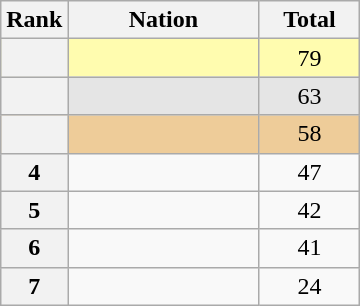<table class="wikitable sortable" style="text-align:center;">
<tr>
<th scope="col" style="width:25px;">Rank</th>
<th ! scope="col" style="width:120px;">Nation</th>
<th ! scope="col" style="width:60px;">Total</th>
</tr>
<tr bgcolor=fffcaf>
<th scope=row></th>
<td align=left></td>
<td>79</td>
</tr>
<tr bgcolor=e5e5e5>
<th scope=row></th>
<td align=left></td>
<td>63</td>
</tr>
<tr bgcolor=eecc99>
<th scope=row></th>
<td align=left></td>
<td>58</td>
</tr>
<tr>
<th scope=row>4</th>
<td align=left></td>
<td>47</td>
</tr>
<tr>
<th scope=row>5</th>
<td align=left></td>
<td>42</td>
</tr>
<tr>
<th scope=row>6</th>
<td align=left></td>
<td>41</td>
</tr>
<tr>
<th scope=row>7</th>
<td align=left></td>
<td>24</td>
</tr>
</table>
